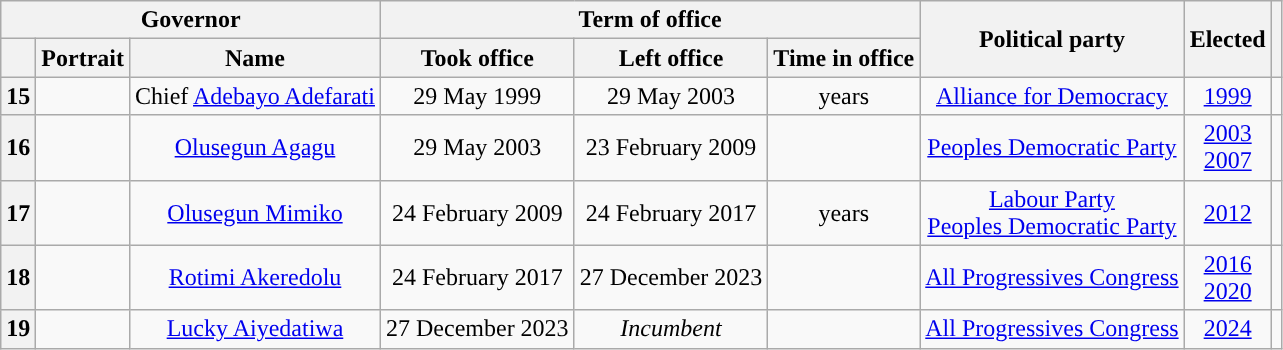<table class="wikitable" style="text-align:center">
<tr>
<th colspan=3>Governor</th>
<th colspan=3>Term of office</th>
<th rowspan=2>Political party</th>
<th rowspan=2>Elected</th>
<th rowspan=2></th>
</tr>
<tr>
<th></th>
<th>Portrait</th>
<th>Name<br></th>
<th>Took office</th>
<th>Left office</th>
<th>Time in office</th>
</tr>
<tr>
<th style="background:">15</th>
<td></td>
<td>Chief <a href='#'>Adebayo Adefarati</a><br></td>
<td>29 May 1999</td>
<td>29 May 2003</td>
<td> years</td>
<td><a href='#'>Alliance for Democracy</a></td>
<td><a href='#'>1999</a></td>
<td></td>
</tr>
<tr>
<th style="background:">16</th>
<td></td>
<td><a href='#'>Olusegun Agagu</a><br></td>
<td>29 May 2003</td>
<td>23 February 2009</td>
<td></td>
<td><a href='#'>Peoples Democratic Party</a></td>
<td><a href='#'>2003</a><br><a href='#'>2007</a></td>
<td></td>
</tr>
<tr>
<th style="background:">17</th>
<td></td>
<td><a href='#'>Olusegun Mimiko</a><br></td>
<td>24 February 2009</td>
<td>24 February 2017</td>
<td> years</td>
<td><a href='#'>Labour Party</a><br><a href='#'>Peoples Democratic Party</a></td>
<td><a href='#'>2012</a></td>
<td></td>
</tr>
<tr>
<th style="background:">18</th>
<td></td>
<td><a href='#'>Rotimi Akeredolu</a><br></td>
<td>24 February 2017</td>
<td>27 December 2023</td>
<td></td>
<td><a href='#'>All Progressives Congress</a></td>
<td><a href='#'>2016</a><br><a href='#'>2020</a></td>
<td></td>
</tr>
<tr>
<th style="background:">19</th>
<td></td>
<td><a href='#'>Lucky Aiyedatiwa</a><br></td>
<td>27 December 2023</td>
<td><em>Incumbent</em></td>
<td></td>
<td><a href='#'>All Progressives Congress</a></td>
<td><a href='#'>2024</a></td>
<td></td>
</tr>
</table>
